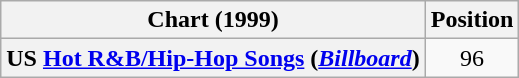<table class="wikitable sortable plainrowheaders" style="text-align:center">
<tr>
<th scope="col">Chart (1999)</th>
<th scope="col">Position</th>
</tr>
<tr>
<th scope="row">US <a href='#'>Hot R&B/Hip-Hop Songs</a> (<em><a href='#'>Billboard</a></em>)</th>
<td align="center">96</td>
</tr>
</table>
